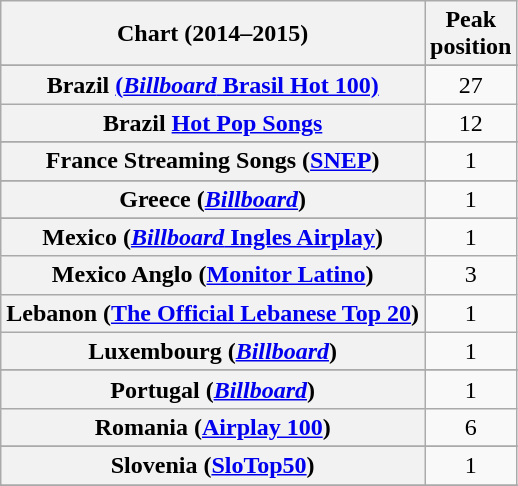<table class="wikitable plainrowheaders sortable" style="text-align:center;">
<tr>
<th scope="col">Chart (2014–2015)</th>
<th scope="col">Peak<br>position</th>
</tr>
<tr>
</tr>
<tr>
</tr>
<tr>
</tr>
<tr>
</tr>
<tr>
</tr>
<tr>
</tr>
<tr>
<th scope="row">Brazil <a href='#'>(<em>Billboard</em> Brasil Hot 100)</a></th>
<td>27</td>
</tr>
<tr>
<th scope="row">Brazil <a href='#'>Hot Pop Songs</a></th>
<td>12</td>
</tr>
<tr>
</tr>
<tr>
</tr>
<tr>
</tr>
<tr>
</tr>
<tr>
</tr>
<tr>
</tr>
<tr>
</tr>
<tr>
<th scope="row">France Streaming Songs (<a href='#'>SNEP</a>)</th>
<td style="text-align:center;">1</td>
</tr>
<tr>
</tr>
<tr>
<th scope="row">Greece (<em><a href='#'>Billboard</a></em>)</th>
<td>1</td>
</tr>
<tr>
</tr>
<tr>
</tr>
<tr>
</tr>
<tr>
</tr>
<tr>
</tr>
<tr>
</tr>
<tr>
<th scope="row">Mexico (<a href='#'><em>Billboard</em> Ingles Airplay</a>)</th>
<td style="text-align:center;">1</td>
</tr>
<tr>
<th scope="row">Mexico Anglo (<a href='#'>Monitor Latino</a>)</th>
<td style="text-align:center;">3</td>
</tr>
<tr>
<th scope="row">Lebanon (<a href='#'>The Official Lebanese Top 20</a>)</th>
<td>1</td>
</tr>
<tr>
<th scope="row">Luxembourg (<em><a href='#'>Billboard</a></em>)</th>
<td>1</td>
</tr>
<tr>
</tr>
<tr>
</tr>
<tr>
</tr>
<tr>
</tr>
<tr>
</tr>
<tr>
</tr>
<tr>
<th scope="row">Portugal (<em><a href='#'>Billboard</a></em>)</th>
<td>1</td>
</tr>
<tr>
<th scope="row">Romania (<a href='#'>Airplay 100</a>)</th>
<td align="center">6</td>
</tr>
<tr>
</tr>
<tr>
</tr>
<tr>
</tr>
<tr>
</tr>
<tr>
</tr>
<tr>
<th scope="row">Slovenia (<a href='#'>SloTop50</a>)</th>
<td align=center>1</td>
</tr>
<tr>
</tr>
<tr>
</tr>
<tr>
</tr>
<tr>
</tr>
<tr>
</tr>
<tr>
</tr>
<tr>
</tr>
<tr>
</tr>
<tr>
</tr>
<tr>
</tr>
<tr>
</tr>
<tr>
</tr>
<tr>
</tr>
</table>
